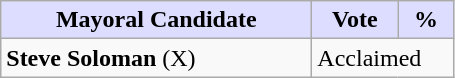<table class="wikitable">
<tr>
<th style="background:#ddf; width:200px;">Mayoral Candidate</th>
<th style="background:#ddf; width:50px;">Vote</th>
<th style="background:#ddf; width:30px;">%</th>
</tr>
<tr>
<td><strong>Steve Soloman</strong> (X)</td>
<td colspan="2">Acclaimed</td>
</tr>
</table>
